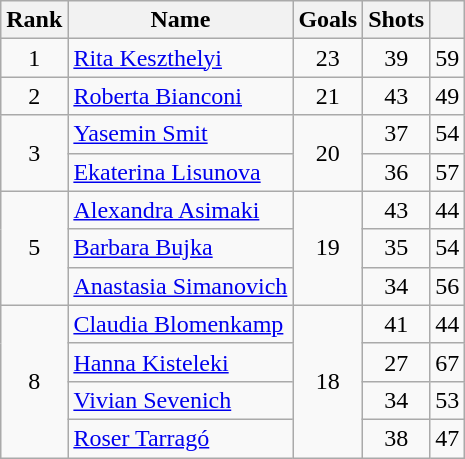<table class="wikitable sortable" style="text-align: center;">
<tr>
<th>Rank</th>
<th>Name</th>
<th>Goals</th>
<th>Shots</th>
<th></th>
</tr>
<tr>
<td>1</td>
<td align="left"> <a href='#'>Rita Keszthelyi</a></td>
<td>23</td>
<td>39</td>
<td>59</td>
</tr>
<tr>
<td>2</td>
<td align="left"> <a href='#'>Roberta Bianconi</a></td>
<td>21</td>
<td>43</td>
<td>49</td>
</tr>
<tr>
<td rowspan=2>3</td>
<td align="left"> <a href='#'>Yasemin Smit</a></td>
<td rowspan=2>20</td>
<td>37</td>
<td>54</td>
</tr>
<tr>
<td align="left"> <a href='#'>Ekaterina Lisunova</a></td>
<td>36</td>
<td>57</td>
</tr>
<tr>
<td rowspan=3>5</td>
<td align="left"> <a href='#'>Alexandra Asimaki</a></td>
<td rowspan=3>19</td>
<td>43</td>
<td>44</td>
</tr>
<tr>
<td align="left"> <a href='#'>Barbara Bujka</a></td>
<td>35</td>
<td>54</td>
</tr>
<tr>
<td align="left"> <a href='#'>Anastasia Simanovich</a></td>
<td>34</td>
<td>56</td>
</tr>
<tr>
<td rowspan=4>8</td>
<td align="left"> <a href='#'>Claudia Blomenkamp</a></td>
<td rowspan=4>18</td>
<td>41</td>
<td>44</td>
</tr>
<tr>
<td align="left"> <a href='#'>Hanna Kisteleki</a></td>
<td>27</td>
<td>67</td>
</tr>
<tr>
<td align="left"> <a href='#'>Vivian Sevenich</a></td>
<td>34</td>
<td>53</td>
</tr>
<tr>
<td align="left"> <a href='#'>Roser Tarragó</a></td>
<td>38</td>
<td>47</td>
</tr>
</table>
